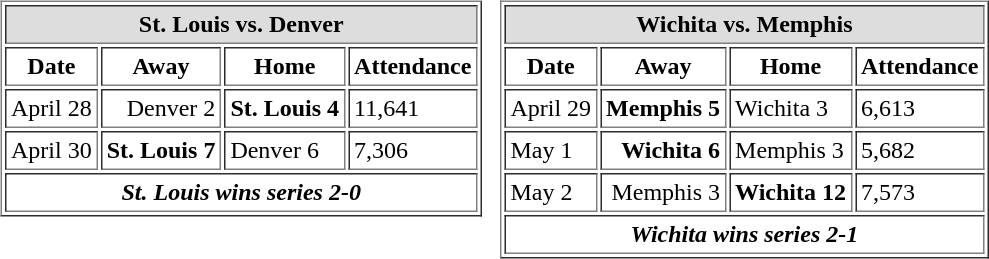<table cellspacing="10">
<tr>
<td valign="top"><br><table cellpadding="3" border="1">
<tr>
<th style="background:#ddd; text-align:center;" colspan="4">St. Louis vs. Denver</th>
</tr>
<tr>
<th>Date</th>
<th>Away</th>
<th>Home</th>
<th>Attendance</th>
</tr>
<tr>
<td>April 28</td>
<td style="text-align:right;">Denver 2</td>
<td><strong>St. Louis 4</strong></td>
<td>11,641</td>
</tr>
<tr>
<td>April 30</td>
<td style="text-align:right;"><strong>St. Louis 7</strong></td>
<td>Denver 6</td>
<td>7,306</td>
</tr>
<tr>
<td style="text-align:center;" colspan="4"><strong><em>St. Louis wins series 2-0</em></strong></td>
</tr>
</table>
</td>
<td valign="top"><br><table cellpadding="3" border="1">
<tr>
<th style="background:#ddd; text-align:center;" colspan="4">Wichita vs. Memphis</th>
</tr>
<tr>
<th>Date</th>
<th>Away</th>
<th>Home</th>
<th>Attendance</th>
</tr>
<tr>
<td>April 29</td>
<td style="text-align:right;"><strong>Memphis 5</strong></td>
<td>Wichita 3</td>
<td>6,613</td>
</tr>
<tr>
<td>May 1</td>
<td style="text-align:right;"><strong>Wichita 6</strong></td>
<td>Memphis 3</td>
<td>5,682</td>
</tr>
<tr>
<td>May 2</td>
<td style="text-align:right;">Memphis 3</td>
<td><strong>Wichita 12</strong></td>
<td>7,573</td>
</tr>
<tr>
<td style="text-align:center;" colspan="4"><strong><em>Wichita wins series 2-1</em></strong></td>
</tr>
</table>
</td>
</tr>
</table>
